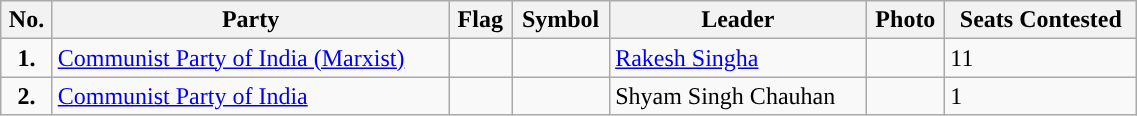<table class="wikitable" width="60%">
<tr>
<th>No.</th>
<th>Party</th>
<th>Flag</th>
<th>Symbol</th>
<th>Leader</th>
<th>Photo</th>
<th>Seats Contested</th>
</tr>
<tr>
<td style="text-align:center; background:"><strong>1.</strong></td>
<td><a href='#'>Communist Party of India (Marxist)</a></td>
<td></td>
<td></td>
<td><a href='#'>Rakesh Singha</a></td>
<td></td>
<td>11</td>
</tr>
<tr>
<td style="text-align:center; background:"><strong>2.</strong></td>
<td><a href='#'>Communist Party of India</a></td>
<td></td>
<td></td>
<td>Shyam Singh Chauhan</td>
<td></td>
<td>1</td>
</tr>
</table>
